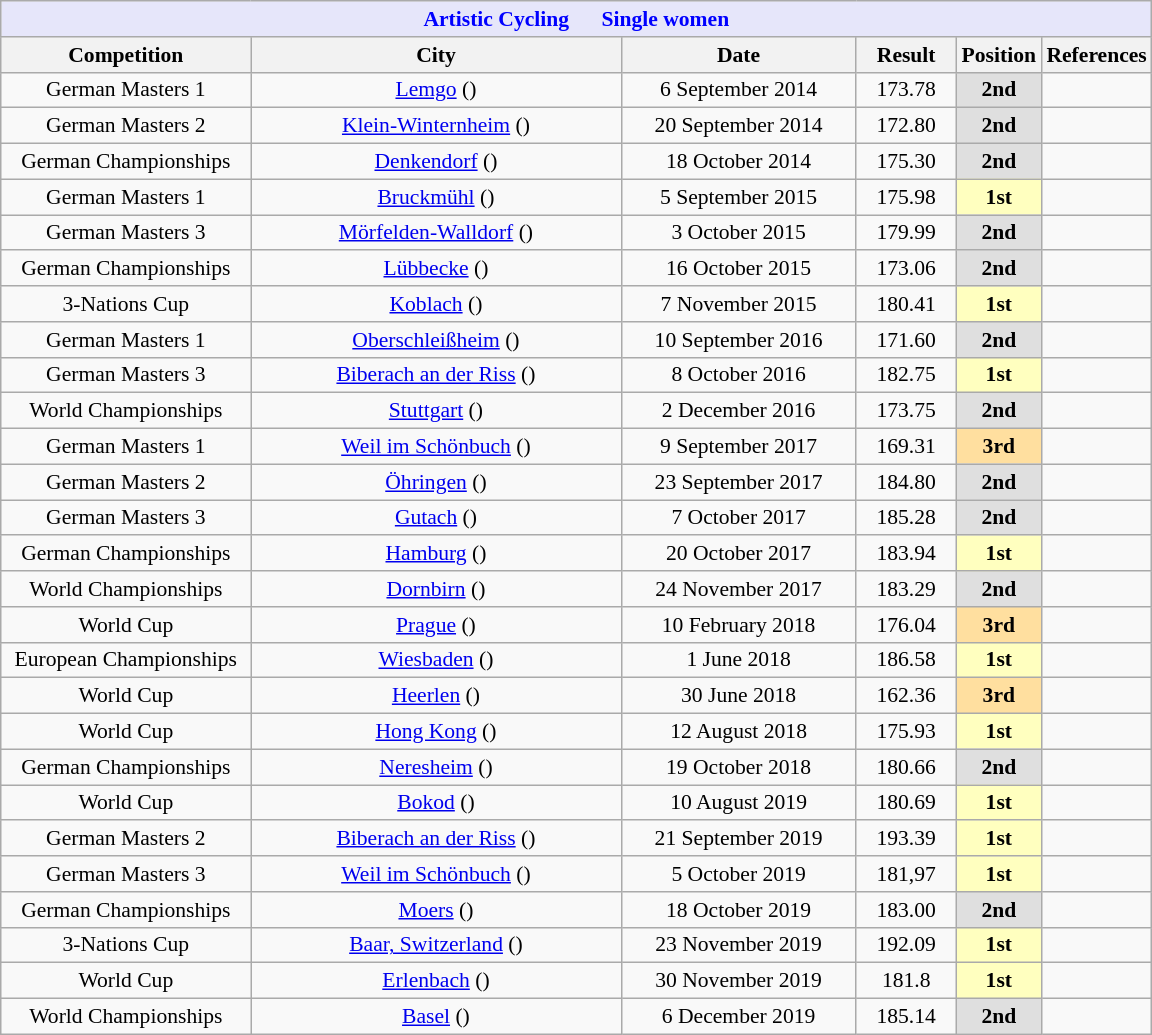<table class="wikitable" style="text-align:center; font-size:90%;">
<tr>
<th colspan="6" style="color:blue; background:Lavender; text-align:center;" +><strong>Artistic Cycling      Single women</strong></th>
</tr>
<tr style="color:black">
<th width="160 px">Competition</th>
<th width="240 px">City</th>
<th width="150 px">Date</th>
<th width="60 px">Result</th>
<th width="50 px">Position</th>
<th width="60 px">References</th>
</tr>
<tr>
<td>German Masters 1</td>
<td><a href='#'>Lemgo</a> ()</td>
<td>6 September 2014</td>
<td>173.78</td>
<td style="background:#DFDFDF;"><strong>2nd</strong></td>
<td></td>
</tr>
<tr>
<td>German Masters 2</td>
<td><a href='#'>Klein-Winternheim</a> ()</td>
<td>20 September 2014</td>
<td>172.80</td>
<td style="background:#DFDFDF;"><strong>2nd</strong></td>
<td></td>
</tr>
<tr>
<td>German Championships</td>
<td><a href='#'>Denkendorf</a> ()</td>
<td>18 October 2014</td>
<td>175.30</td>
<td style="background:#DFDFDF;"><strong>2nd</strong></td>
<td></td>
</tr>
<tr>
<td>German Masters 1</td>
<td><a href='#'>Bruckmühl</a> ()</td>
<td>5 September 2015</td>
<td>175.98</td>
<td style="background:#FFFFBF;"><strong>1st</strong></td>
<td></td>
</tr>
<tr>
<td>German Masters 3</td>
<td><a href='#'>Mörfelden-Walldorf</a> ()</td>
<td>3 October 2015</td>
<td>179.99</td>
<td style="background:#DFDFDF;"><strong>2nd</strong></td>
<td></td>
</tr>
<tr>
<td>German Championships</td>
<td><a href='#'>Lübbecke</a> ()</td>
<td>16 October 2015</td>
<td>173.06</td>
<td style="background:#DFDFDF;"><strong>2nd</strong></td>
<td></td>
</tr>
<tr>
<td>3-Nations Cup</td>
<td><a href='#'>Koblach</a> ()</td>
<td>7 November 2015</td>
<td>180.41</td>
<td style="background:#FFFFBF;"><strong>1st</strong></td>
<td></td>
</tr>
<tr>
<td>German Masters 1</td>
<td><a href='#'>Oberschleißheim</a> ()</td>
<td>10 September 2016</td>
<td>171.60</td>
<td style="background:#DFDFDF;"><strong>2nd</strong></td>
<td></td>
</tr>
<tr>
<td>German Masters 3</td>
<td><a href='#'>Biberach an der Riss</a> ()</td>
<td>8 October 2016</td>
<td>182.75</td>
<td style="background:#FFFFBF;"><strong>1st</strong></td>
<td></td>
</tr>
<tr>
<td>World Championships</td>
<td><a href='#'>Stuttgart</a> ()</td>
<td>2 December 2016</td>
<td>173.75</td>
<td style="background:#DFDFDF;"><strong>2nd</strong></td>
<td></td>
</tr>
<tr>
<td>German Masters 1</td>
<td><a href='#'>Weil im Schönbuch</a> ()</td>
<td>9 September 2017</td>
<td>169.31</td>
<td style="background:#FFDF9F;"><strong>3rd</strong></td>
<td></td>
</tr>
<tr>
<td>German Masters 2</td>
<td><a href='#'>Öhringen</a> ()</td>
<td>23 September 2017</td>
<td>184.80</td>
<td style="background:#DFDFDF;"><strong>2nd</strong></td>
<td></td>
</tr>
<tr>
<td>German Masters 3</td>
<td><a href='#'>Gutach</a> ()</td>
<td>7 October 2017</td>
<td>185.28</td>
<td style="background:#DFDFDF;"><strong>2nd</strong></td>
<td></td>
</tr>
<tr>
<td>German Championships</td>
<td><a href='#'>Hamburg</a> ()</td>
<td>20 October 2017</td>
<td>183.94</td>
<td style="background:#FFFFBF;"><strong>1st</strong></td>
<td></td>
</tr>
<tr>
<td>World Championships</td>
<td><a href='#'>Dornbirn</a> ()</td>
<td>24 November 2017</td>
<td>183.29</td>
<td style="background:#DFDFDF;"><strong>2nd</strong></td>
<td></td>
</tr>
<tr>
<td>World Cup</td>
<td><a href='#'>Prague</a> ()</td>
<td>10 February 2018</td>
<td>176.04</td>
<td style="background:#FFDF9F;"><strong>3rd</strong></td>
<td></td>
</tr>
<tr>
<td>European Championships</td>
<td><a href='#'>Wiesbaden</a> ()</td>
<td>1 June 2018</td>
<td>186.58</td>
<td style="background:#FFFFBF;"><strong>1st</strong></td>
<td></td>
</tr>
<tr>
<td>World Cup</td>
<td><a href='#'>Heerlen</a> ()</td>
<td>30 June 2018</td>
<td>162.36</td>
<td style="background:#FFDF9F;"><strong>3rd</strong></td>
<td></td>
</tr>
<tr>
<td>World Cup</td>
<td><a href='#'>Hong Kong</a> ()</td>
<td>12 August 2018</td>
<td>175.93</td>
<td style="background:#FFFFBF;"><strong>1st</strong></td>
<td></td>
</tr>
<tr>
<td>German Championships</td>
<td><a href='#'>Neresheim</a> ()</td>
<td>19 October 2018</td>
<td>180.66</td>
<td style="background:#DFDFDF;"><strong>2nd</strong></td>
<td></td>
</tr>
<tr>
<td>World Cup</td>
<td><a href='#'>Bokod</a> ()</td>
<td>10 August 2019</td>
<td>180.69</td>
<td style="background:#FFFFBF;"><strong>1st</strong></td>
<td></td>
</tr>
<tr>
<td>German Masters 2</td>
<td><a href='#'>Biberach an der Riss</a> ()</td>
<td>21 September 2019</td>
<td>193.39</td>
<td style="background:#FFFFBF;"><strong>1st</strong></td>
<td></td>
</tr>
<tr>
<td>German Masters 3</td>
<td><a href='#'>Weil im Schönbuch</a> ()</td>
<td>5 October 2019</td>
<td>181,97</td>
<td style="background:#FFFFBF;"><strong>1st</strong></td>
<td></td>
</tr>
<tr>
<td>German Championships</td>
<td><a href='#'>Moers</a> ()</td>
<td>18 October 2019</td>
<td>183.00</td>
<td style="background:#DFDFDF;"><strong>2nd</strong></td>
<td></td>
</tr>
<tr>
<td>3-Nations Cup</td>
<td><a href='#'>Baar, Switzerland</a> ()</td>
<td>23 November 2019</td>
<td>192.09</td>
<td style="background:#FFFFBF;"><strong>1st</strong></td>
<td></td>
</tr>
<tr>
<td>World Cup</td>
<td><a href='#'>Erlenbach</a> ()</td>
<td>30 November 2019</td>
<td>181.8</td>
<td style="background:#FFFFBF;"><strong>1st</strong></td>
<td></td>
</tr>
<tr>
<td>World Championships</td>
<td><a href='#'>Basel</a> ()</td>
<td>6 December 2019</td>
<td>185.14</td>
<td style="background:#DFDFDF;"><strong>2nd</strong></td>
<td></td>
</tr>
</table>
